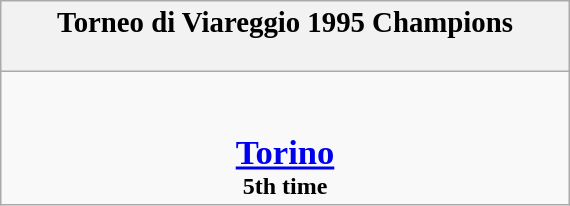<table class="wikitable" style="margin: 0 auto; width: 30%;">
<tr>
<th><big>Torneo di Viareggio 1995 Champions</big><br><br></th>
</tr>
<tr>
<td align=center><br><br><big><big><strong><a href='#'>Torino</a></strong><br></big></big><strong>5th time</strong></td>
</tr>
</table>
